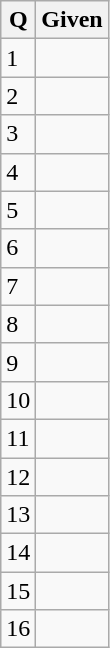<table class="wikitable">
<tr>
<th>Q</th>
<th>Given</th>
</tr>
<tr>
<td>1</td>
<td></td>
</tr>
<tr>
<td>2</td>
<td></td>
</tr>
<tr>
<td>3</td>
<td></td>
</tr>
<tr>
<td>4</td>
<td></td>
</tr>
<tr>
<td>5</td>
<td></td>
</tr>
<tr>
<td>6</td>
<td></td>
</tr>
<tr>
<td>7</td>
<td></td>
</tr>
<tr>
<td>8</td>
<td></td>
</tr>
<tr>
<td>9</td>
<td></td>
</tr>
<tr>
<td>10</td>
<td></td>
</tr>
<tr>
<td>11</td>
<td></td>
</tr>
<tr>
<td>12</td>
<td></td>
</tr>
<tr>
<td>13</td>
<td></td>
</tr>
<tr>
<td>14</td>
<td></td>
</tr>
<tr>
<td>15</td>
<td></td>
</tr>
<tr>
<td>16</td>
<td></td>
</tr>
</table>
